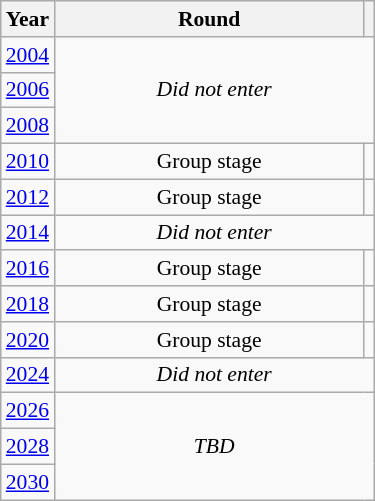<table class="wikitable" style="text-align: center; font-size:90%">
<tr>
<th>Year</th>
<th style="width:200px">Round</th>
<th></th>
</tr>
<tr>
<td><a href='#'>2004</a></td>
<td colspan="2" rowspan="3"><em>Did not enter</em></td>
</tr>
<tr>
<td><a href='#'>2006</a></td>
</tr>
<tr>
<td><a href='#'>2008</a></td>
</tr>
<tr>
<td><a href='#'>2010</a></td>
<td>Group stage</td>
<td></td>
</tr>
<tr>
<td><a href='#'>2012</a></td>
<td>Group stage</td>
<td></td>
</tr>
<tr>
<td><a href='#'>2014</a></td>
<td colspan="2"><em>Did not enter</em></td>
</tr>
<tr>
<td><a href='#'>2016</a></td>
<td>Group stage</td>
<td></td>
</tr>
<tr>
<td><a href='#'>2018</a></td>
<td>Group stage</td>
<td></td>
</tr>
<tr>
<td><a href='#'>2020</a></td>
<td>Group stage</td>
<td></td>
</tr>
<tr>
<td><a href='#'>2024</a></td>
<td colspan="2"><em>Did not enter</em></td>
</tr>
<tr>
<td><a href='#'>2026</a></td>
<td colspan="2" rowspan="3"><em>TBD</em></td>
</tr>
<tr>
<td><a href='#'>2028</a></td>
</tr>
<tr>
<td><a href='#'>2030</a></td>
</tr>
</table>
